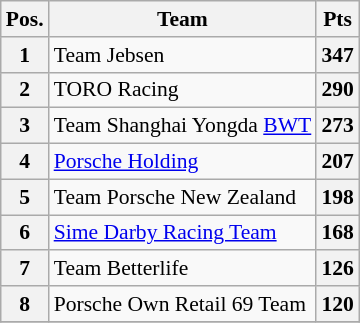<table class="wikitable" style="font-size: 90%; text-align:center">
<tr valign="top">
<th valign="middle">Pos.</th>
<th valign="middle">Team</th>
<th valign="middle">Pts</th>
</tr>
<tr>
<th>1</th>
<td align=left> Team Jebsen</td>
<th>347</th>
</tr>
<tr>
<th>2</th>
<td align="left"> TORO Racing</td>
<th>290</th>
</tr>
<tr>
<th>3</th>
<td align="left"> Team Shanghai Yongda <a href='#'>BWT</a></td>
<th>273</th>
</tr>
<tr>
<th>4</th>
<td align=left> <a href='#'>Porsche Holding</a></td>
<th>207</th>
</tr>
<tr>
<th>5</th>
<td align=left> Team Porsche New Zealand</td>
<th>198</th>
</tr>
<tr>
<th>6</th>
<td align=left> <a href='#'>Sime Darby Racing Team</a></td>
<th>168</th>
</tr>
<tr>
<th>7</th>
<td align=left> Team Betterlife</td>
<th>126</th>
</tr>
<tr>
<th>8</th>
<td align=left> Porsche Own Retail 69 Team</td>
<th>120</th>
</tr>
<tr>
</tr>
</table>
